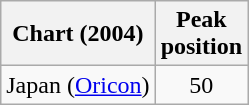<table class="wikitable sortable plainrowheaders">
<tr>
<th scope="col">Chart (2004)</th>
<th scope="col">Peak<br>position</th>
</tr>
<tr>
<td>Japan (<a href='#'>Oricon</a>)</td>
<td style="text-align:center;">50</td>
</tr>
</table>
